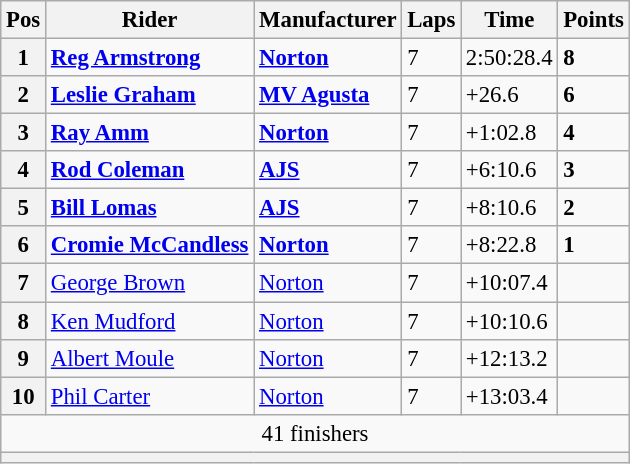<table class="wikitable" style="font-size: 95%;">
<tr>
<th>Pos</th>
<th>Rider</th>
<th>Manufacturer</th>
<th>Laps</th>
<th>Time</th>
<th>Points</th>
</tr>
<tr>
<th>1</th>
<td> <strong><a href='#'>Reg Armstrong</a></strong></td>
<td><strong><a href='#'>Norton</a></strong></td>
<td>7</td>
<td>2:50:28.4</td>
<td><strong>8</strong></td>
</tr>
<tr>
<th>2</th>
<td> <strong><a href='#'>Leslie Graham</a></strong></td>
<td><strong><a href='#'>MV Agusta</a></strong></td>
<td>7</td>
<td>+26.6</td>
<td><strong>6</strong></td>
</tr>
<tr>
<th>3</th>
<td> <strong><a href='#'>Ray Amm</a></strong></td>
<td><strong><a href='#'>Norton</a></strong></td>
<td>7</td>
<td>+1:02.8</td>
<td><strong>4</strong></td>
</tr>
<tr>
<th>4</th>
<td> <strong><a href='#'>Rod Coleman</a></strong></td>
<td><strong><a href='#'>AJS</a></strong></td>
<td>7</td>
<td>+6:10.6</td>
<td><strong>3</strong></td>
</tr>
<tr>
<th>5</th>
<td> <strong><a href='#'>Bill Lomas</a></strong></td>
<td><strong><a href='#'>AJS</a></strong></td>
<td>7</td>
<td>+8:10.6</td>
<td><strong>2</strong></td>
</tr>
<tr>
<th>6</th>
<td> <strong><a href='#'>Cromie McCandless</a></strong></td>
<td><strong><a href='#'>Norton</a></strong></td>
<td>7</td>
<td>+8:22.8</td>
<td><strong>1</strong></td>
</tr>
<tr>
<th>7</th>
<td> <a href='#'>George Brown</a></td>
<td><a href='#'>Norton</a></td>
<td>7</td>
<td>+10:07.4</td>
<td></td>
</tr>
<tr>
<th>8</th>
<td> <a href='#'>Ken Mudford</a></td>
<td><a href='#'>Norton</a></td>
<td>7</td>
<td>+10:10.6</td>
<td></td>
</tr>
<tr>
<th>9</th>
<td> <a href='#'>Albert Moule</a></td>
<td><a href='#'>Norton</a></td>
<td>7</td>
<td>+12:13.2</td>
<td></td>
</tr>
<tr>
<th>10</th>
<td> <a href='#'>Phil Carter</a></td>
<td><a href='#'>Norton</a></td>
<td>7</td>
<td>+13:03.4</td>
<td></td>
</tr>
<tr>
<td colspan=6 align=center>41 finishers</td>
</tr>
<tr>
<th colspan=6></th>
</tr>
</table>
